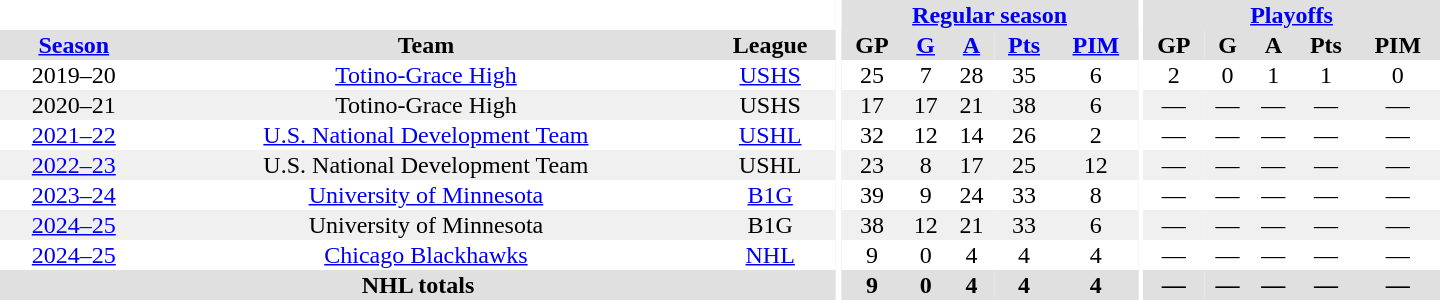<table border="0" cellpadding="1" cellspacing="0" style="text-align:center; width:60em;">
<tr bgcolor="#e0e0e0">
<th colspan="3" bgcolor="#ffffff"></th>
<th rowspan="100" bgcolor="#ffffff"></th>
<th colspan="5"><a href='#'>Regular season</a></th>
<th rowspan="100" bgcolor="#ffffff"></th>
<th colspan="5"><a href='#'>Playoffs</a></th>
</tr>
<tr bgcolor="#e0e0e0">
<th><a href='#'>Season</a></th>
<th>Team</th>
<th>League</th>
<th>GP</th>
<th><a href='#'>G</a></th>
<th><a href='#'>A</a></th>
<th><a href='#'>Pts</a></th>
<th><a href='#'>PIM</a></th>
<th>GP</th>
<th>G</th>
<th>A</th>
<th>Pts</th>
<th>PIM</th>
</tr>
<tr>
<td>2019–20</td>
<td><a href='#'>Totino-Grace High</a></td>
<td><a href='#'>USHS</a></td>
<td>25</td>
<td>7</td>
<td>28</td>
<td>35</td>
<td>6</td>
<td>2</td>
<td>0</td>
<td>1</td>
<td>1</td>
<td>0</td>
</tr>
<tr bgcolor="#f0f0f0">
<td>2020–21</td>
<td>Totino-Grace High</td>
<td>USHS</td>
<td>17</td>
<td>17</td>
<td>21</td>
<td>38</td>
<td>6</td>
<td>—</td>
<td>—</td>
<td>—</td>
<td>—</td>
<td>—</td>
</tr>
<tr>
<td><a href='#'>2021–22</a></td>
<td><a href='#'>U.S. National Development Team</a></td>
<td><a href='#'>USHL</a></td>
<td>32</td>
<td>12</td>
<td>14</td>
<td>26</td>
<td>2</td>
<td>—</td>
<td>—</td>
<td>—</td>
<td>—</td>
<td>—</td>
</tr>
<tr bgcolor="#f0f0f0">
<td><a href='#'>2022–23</a></td>
<td>U.S. National Development Team</td>
<td>USHL</td>
<td>23</td>
<td>8</td>
<td>17</td>
<td>25</td>
<td>12</td>
<td>—</td>
<td>—</td>
<td>—</td>
<td>—</td>
<td>—</td>
</tr>
<tr>
<td><a href='#'>2023–24</a></td>
<td><a href='#'>University of Minnesota</a></td>
<td><a href='#'>B1G</a></td>
<td>39</td>
<td>9</td>
<td>24</td>
<td>33</td>
<td>8</td>
<td>—</td>
<td>—</td>
<td>—</td>
<td>—</td>
<td>—</td>
</tr>
<tr bgcolor="#f0f0f0">
<td><a href='#'>2024–25</a></td>
<td>University of Minnesota</td>
<td>B1G</td>
<td>38</td>
<td>12</td>
<td>21</td>
<td>33</td>
<td>6</td>
<td>—</td>
<td>—</td>
<td>—</td>
<td>—</td>
<td>—</td>
</tr>
<tr>
<td><a href='#'>2024–25</a></td>
<td><a href='#'>Chicago Blackhawks</a></td>
<td><a href='#'>NHL</a></td>
<td>9</td>
<td>0</td>
<td>4</td>
<td>4</td>
<td>4</td>
<td>—</td>
<td>—</td>
<td>—</td>
<td>—</td>
<td>—</td>
</tr>
<tr bgcolor="#e0e0e0">
<th colspan="3">NHL totals</th>
<th>9</th>
<th>0</th>
<th>4</th>
<th>4</th>
<th>4</th>
<th>—</th>
<th>—</th>
<th>—</th>
<th>—</th>
<th>—</th>
</tr>
</table>
